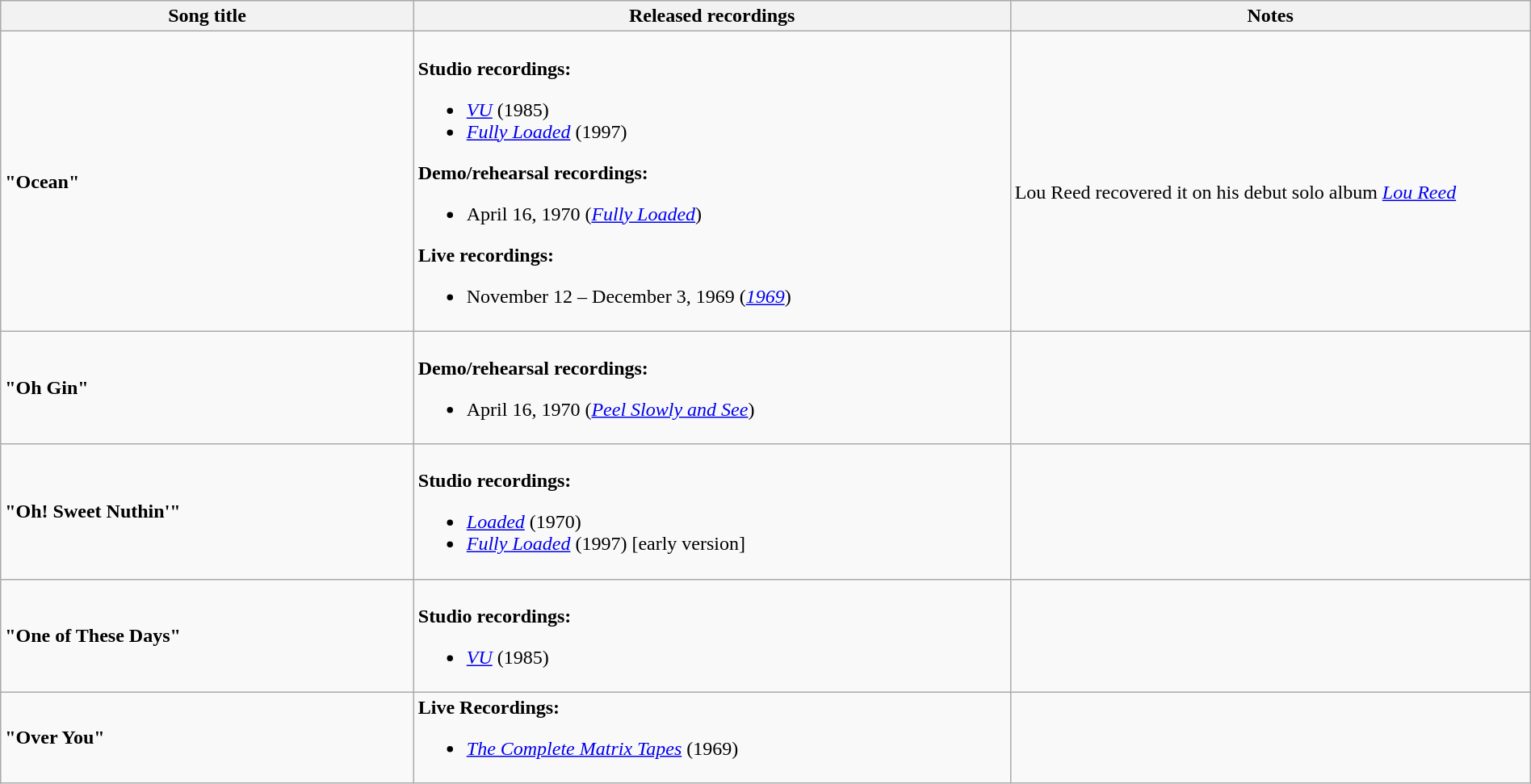<table class="wikitable" style="width:100%;">
<tr>
<th style="width:27%;">Song title</th>
<th style="width:39%;">Released recordings</th>
<th style="width:34%;">Notes</th>
</tr>
<tr>
<td><strong>"Ocean"</strong></td>
<td><br><strong>Studio recordings:</strong><ul><li><em><a href='#'>VU</a></em> (1985)</li><li><em><a href='#'>Fully Loaded</a></em> (1997)</li></ul><strong>Demo/rehearsal recordings:</strong><ul><li>April 16, 1970 (<em><a href='#'>Fully Loaded</a></em>)</li></ul><strong>Live recordings:</strong><ul><li>November 12 – December 3, 1969 (<em><a href='#'>1969</a></em>)</li></ul></td>
<td><br>Lou Reed recovered it on his debut solo album <em><a href='#'>Lou Reed</a></em></td>
</tr>
<tr>
<td><strong>"Oh Gin"</strong></td>
<td><br><strong>Demo/rehearsal recordings:</strong><ul><li>April 16, 1970 (<em><a href='#'>Peel Slowly and See</a></em>)</li></ul></td>
<td></td>
</tr>
<tr>
<td><strong>"Oh! Sweet Nuthin'"</strong></td>
<td><br><strong>Studio recordings:</strong><ul><li><em><a href='#'>Loaded</a></em> (1970)</li><li><em><a href='#'>Fully Loaded</a></em> (1997) [early version]</li></ul></td>
<td></td>
</tr>
<tr>
<td><strong>"One of These Days"</strong></td>
<td><br><strong>Studio recordings:</strong><ul><li><em><a href='#'>VU</a></em> (1985)</li></ul></td>
<td></td>
</tr>
<tr>
<td><strong>"Over You"</strong></td>
<td><strong>Live Recordings:</strong><br><ul><li><em><a href='#'>The Complete Matrix Tapes</a></em> (1969)</li></ul></td>
<td></td>
</tr>
</table>
